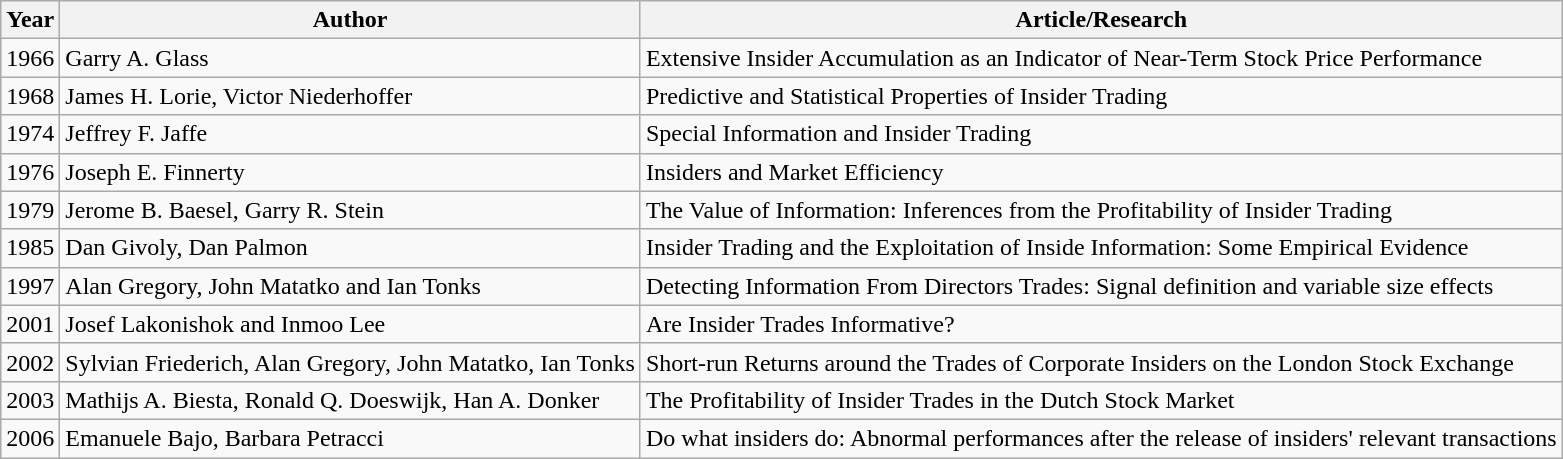<table class="wikitable">
<tr>
<th>Year</th>
<th>Author</th>
<th>Article/Research</th>
</tr>
<tr>
<td>1966</td>
<td>Garry A. Glass</td>
<td>Extensive Insider Accumulation as an Indicator of Near-Term Stock Price Performance </td>
</tr>
<tr>
<td>1968</td>
<td>James H. Lorie, Victor Niederhoffer</td>
<td>Predictive and Statistical Properties of Insider Trading </td>
</tr>
<tr>
<td>1974</td>
<td>Jeffrey F. Jaffe</td>
<td>Special Information and Insider Trading </td>
</tr>
<tr>
<td>1976</td>
<td>Joseph E. Finnerty</td>
<td>Insiders and Market Efficiency </td>
</tr>
<tr>
<td>1979</td>
<td>Jerome B. Baesel, Garry R. Stein</td>
<td>The Value of Information: Inferences from the Profitability of Insider Trading </td>
</tr>
<tr>
<td>1985</td>
<td>Dan Givoly, Dan Palmon</td>
<td>Insider Trading and the Exploitation of Inside Information: Some Empirical Evidence </td>
</tr>
<tr>
<td>1997</td>
<td>Alan Gregory, John Matatko and Ian Tonks</td>
<td>Detecting Information From Directors Trades: Signal definition and variable size effects </td>
</tr>
<tr>
<td>2001</td>
<td>Josef Lakonishok and Inmoo Lee</td>
<td>Are Insider Trades Informative?</td>
</tr>
<tr>
<td>2002</td>
<td>Sylvian Friederich, Alan Gregory, John Matatko, Ian Tonks</td>
<td>Short-run Returns around the Trades of Corporate Insiders on the London Stock Exchange </td>
</tr>
<tr>
<td>2003</td>
<td>Mathijs A. Biesta, Ronald Q. Doeswijk, Han A. Donker</td>
<td>The Profitability of Insider Trades in the Dutch Stock Market </td>
</tr>
<tr>
<td>2006</td>
<td>Emanuele Bajo, Barbara Petracci</td>
<td>Do what insiders do: Abnormal performances after the release of insiders' relevant transactions</td>
</tr>
</table>
